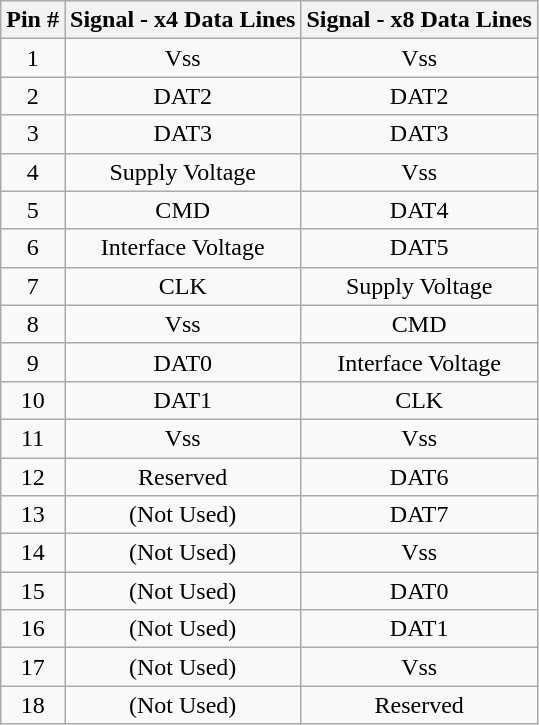<table class="wikitable" border="1" style="text-align: center;">
<tr>
<th>Pin #</th>
<th>Signal - x4 Data Lines</th>
<th>Signal - x8 Data Lines</th>
</tr>
<tr>
<td>1</td>
<td>Vss</td>
<td>Vss</td>
</tr>
<tr>
<td>2</td>
<td>DAT2</td>
<td>DAT2</td>
</tr>
<tr>
<td>3</td>
<td>DAT3</td>
<td>DAT3</td>
</tr>
<tr>
<td>4</td>
<td>Supply Voltage</td>
<td>Vss</td>
</tr>
<tr>
<td>5</td>
<td>CMD</td>
<td>DAT4</td>
</tr>
<tr>
<td>6</td>
<td>Interface Voltage</td>
<td>DAT5</td>
</tr>
<tr>
<td>7</td>
<td>CLK</td>
<td>Supply Voltage</td>
</tr>
<tr>
<td>8</td>
<td>Vss</td>
<td>CMD</td>
</tr>
<tr>
<td>9</td>
<td>DAT0</td>
<td>Interface Voltage</td>
</tr>
<tr>
<td>10</td>
<td>DAT1</td>
<td>CLK</td>
</tr>
<tr>
<td>11</td>
<td>Vss</td>
<td>Vss</td>
</tr>
<tr>
<td>12</td>
<td>Reserved</td>
<td>DAT6</td>
</tr>
<tr>
<td>13</td>
<td>(Not Used)</td>
<td>DAT7</td>
</tr>
<tr>
<td>14</td>
<td>(Not Used)</td>
<td>Vss</td>
</tr>
<tr>
<td>15</td>
<td>(Not Used)</td>
<td>DAT0</td>
</tr>
<tr>
<td>16</td>
<td>(Not Used)</td>
<td>DAT1</td>
</tr>
<tr>
<td>17</td>
<td>(Not Used)</td>
<td>Vss</td>
</tr>
<tr>
<td>18</td>
<td>(Not Used)</td>
<td>Reserved</td>
</tr>
</table>
